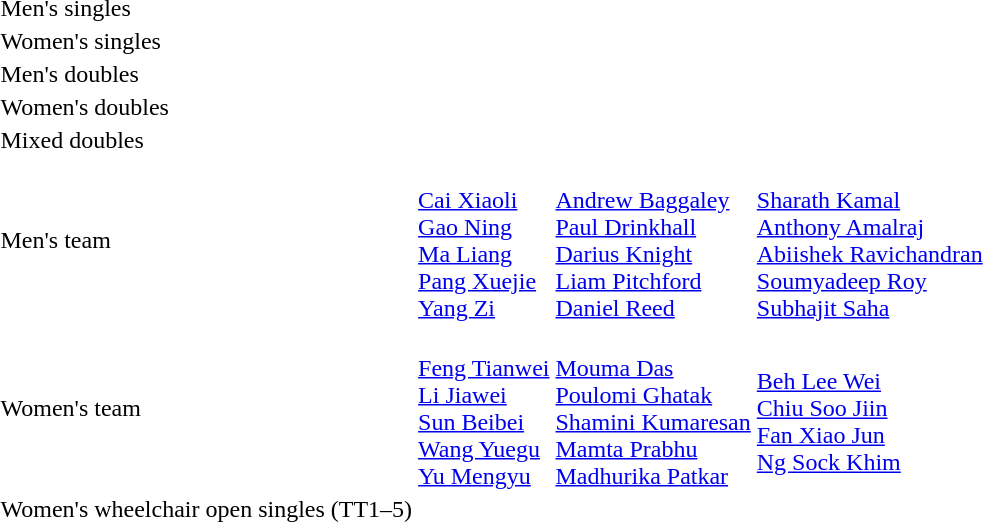<table>
<tr>
<td>Men's singles<br></td>
<td></td>
<td></td>
<td></td>
</tr>
<tr>
<td>Women's singles<br></td>
<td></td>
<td></td>
<td></td>
</tr>
<tr>
<td>Men's doubles<br></td>
<td></td>
<td></td>
<td></td>
</tr>
<tr>
<td>Women's doubles<br></td>
<td></td>
<td></td>
<td></td>
</tr>
<tr>
<td>Mixed doubles<br></td>
<td></td>
<td></td>
<td></td>
</tr>
<tr>
<td>Men's team<br></td>
<td><br><a href='#'>Cai Xiaoli</a><br><a href='#'>Gao Ning</a><br><a href='#'>Ma Liang</a><br><a href='#'>Pang Xuejie</a><br><a href='#'>Yang Zi</a></td>
<td><br><a href='#'>Andrew Baggaley</a><br><a href='#'>Paul Drinkhall</a><br><a href='#'>Darius Knight</a><br><a href='#'>Liam Pitchford</a><br><a href='#'>Daniel Reed</a></td>
<td><br><a href='#'>Sharath Kamal</a><br><a href='#'>Anthony Amalraj</a><br><a href='#'>Abiishek Ravichandran</a><br><a href='#'>Soumyadeep Roy</a><br><a href='#'>Subhajit Saha</a></td>
</tr>
<tr>
<td>Women's team<br></td>
<td><br><a href='#'>Feng Tianwei</a><br><a href='#'>Li Jiawei</a><br><a href='#'>Sun Beibei</a><br><a href='#'>Wang Yuegu</a><br><a href='#'>Yu Mengyu</a></td>
<td><br><a href='#'>Mouma Das</a><br><a href='#'>Poulomi Ghatak</a><br><a href='#'>Shamini Kumaresan</a><br><a href='#'>Mamta Prabhu</a><br><a href='#'>Madhurika Patkar</a></td>
<td><br><a href='#'>Beh Lee Wei</a><br><a href='#'>Chiu Soo Jiin</a><br><a href='#'>Fan Xiao Jun</a><br><a href='#'>Ng Sock Khim</a></td>
</tr>
<tr>
<td>Women's wheelchair open singles (TT1–5)<br></td>
<td></td>
<td></td>
<td></td>
</tr>
</table>
